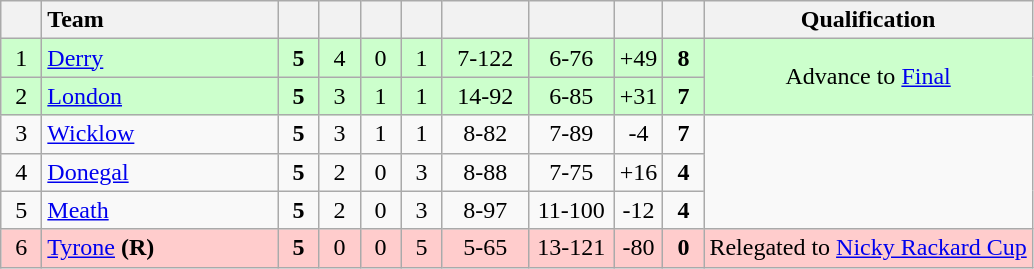<table class="wikitable" style="text-align:center">
<tr>
<th width="20"></th>
<th width="150" style="text-align:left;">Team</th>
<th width="20"></th>
<th width="20"></th>
<th width="20"></th>
<th width="20"></th>
<th width="50"></th>
<th width="50"></th>
<th width="20"></th>
<th width="20"></th>
<th>Qualification</th>
</tr>
<tr style="background:#ccffcc">
<td>1</td>
<td style="text-align:left"> <a href='#'>Derry</a></td>
<td><strong>5</strong></td>
<td>4</td>
<td>0</td>
<td>1</td>
<td>7-122</td>
<td>6-76</td>
<td>+49</td>
<td><strong>8</strong></td>
<td rowspan="2">Advance to <a href='#'>Final</a></td>
</tr>
<tr style="background:#ccffcc">
<td>2</td>
<td style="text-align:left"> <a href='#'>London</a></td>
<td><strong>5</strong></td>
<td>3</td>
<td>1</td>
<td>1</td>
<td>14-92</td>
<td>6-85</td>
<td>+31</td>
<td><strong>7</strong></td>
</tr>
<tr>
<td>3</td>
<td style="text-align:left"> <a href='#'>Wicklow</a></td>
<td><strong>5</strong></td>
<td>3</td>
<td>1</td>
<td>1</td>
<td>8-82</td>
<td>7-89</td>
<td>-4</td>
<td><strong>7</strong></td>
<td rowspan="3"></td>
</tr>
<tr>
<td>4</td>
<td style="text-align:left"> <a href='#'>Donegal</a></td>
<td><strong>5</strong></td>
<td>2</td>
<td>0</td>
<td>3</td>
<td>8-88</td>
<td>7-75</td>
<td>+16</td>
<td><strong>4</strong></td>
</tr>
<tr>
<td>5</td>
<td style="text-align:left"> <a href='#'>Meath</a></td>
<td><strong>5</strong></td>
<td>2</td>
<td>0</td>
<td>3</td>
<td>8-97</td>
<td>11-100</td>
<td>-12</td>
<td><strong>4</strong></td>
</tr>
<tr style="background:#ffcccc">
<td>6</td>
<td style="text-align:left"> <a href='#'>Tyrone</a> <strong>(R)</strong></td>
<td><strong>5</strong></td>
<td>0</td>
<td>0</td>
<td>5</td>
<td>5-65</td>
<td>13-121</td>
<td>-80</td>
<td><strong>0</strong></td>
<td>Relegated to <a href='#'>Nicky Rackard Cup</a></td>
</tr>
</table>
